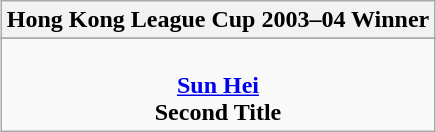<table class="wikitable" style="text-align: center; margin: 0 auto;">
<tr>
<th>Hong Kong League Cup 2003–04 Winner</th>
</tr>
<tr>
</tr>
<tr>
<td><br><strong><a href='#'>Sun Hei</a></strong><br><strong>Second Title</strong></td>
</tr>
</table>
